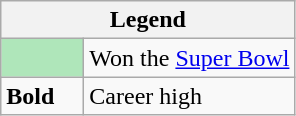<table class="wikitable mw-collapsible">
<tr>
<th colspan="2">Legend</th>
</tr>
<tr>
<td style="background:#afe6ba; width:3em;"></td>
<td>Won the <a href='#'>Super Bowl</a></td>
</tr>
<tr>
<td><strong>Bold</strong></td>
<td>Career high</td>
</tr>
</table>
